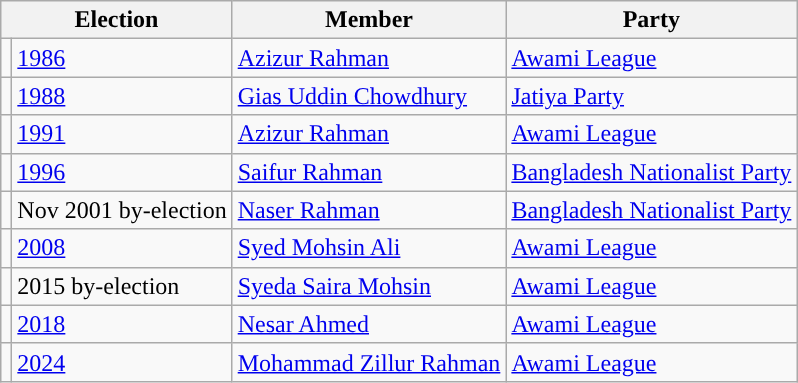<table class="wikitable">
<tr>
<th colspan="2">Election</th>
<th>Member</th>
<th>Party</th>
</tr>
<tr>
<td style="background-color:"></td>
<td><a href='#'>1986</a></td>
<td><a href='#'>Azizur Rahman</a></td>
<td><a href='#'>Awami League</a></td>
</tr>
<tr>
<td style="background-color:"></td>
<td><a href='#'>1988</a></td>
<td><a href='#'>Gias Uddin Chowdhury</a></td>
<td><a href='#'>Jatiya Party</a></td>
</tr>
<tr>
<td style="background-color:"></td>
<td><a href='#'>1991</a></td>
<td><a href='#'>Azizur Rahman</a></td>
<td><a href='#'>Awami League</a></td>
</tr>
<tr>
<td style="background-color:"></td>
<td><a href='#'>1996</a></td>
<td><a href='#'>Saifur Rahman</a></td>
<td><a href='#'>Bangladesh Nationalist Party</a></td>
</tr>
<tr>
<td style="background-color:"></td>
<td>Nov 2001 by-election</td>
<td><a href='#'>Naser Rahman</a></td>
<td><a href='#'>Bangladesh Nationalist Party</a></td>
</tr>
<tr>
<td style="background-color:"></td>
<td><a href='#'>2008</a></td>
<td><a href='#'>Syed Mohsin Ali</a></td>
<td><a href='#'>Awami League</a></td>
</tr>
<tr>
<td style="background-color:"></td>
<td>2015 by-election</td>
<td><a href='#'>Syeda Saira Mohsin</a></td>
<td><a href='#'>Awami League</a></td>
</tr>
<tr>
<td style="background-color:"></td>
<td><a href='#'>2018</a></td>
<td><a href='#'>Nesar Ahmed</a></td>
<td><a href='#'>Awami League</a></td>
</tr>
<tr>
<td style="background-color:"></td>
<td><a href='#'>2024</a></td>
<td><a href='#'>Mohammad Zillur Rahman</a></td>
<td><a href='#'>Awami League</a></td>
</tr>
</table>
